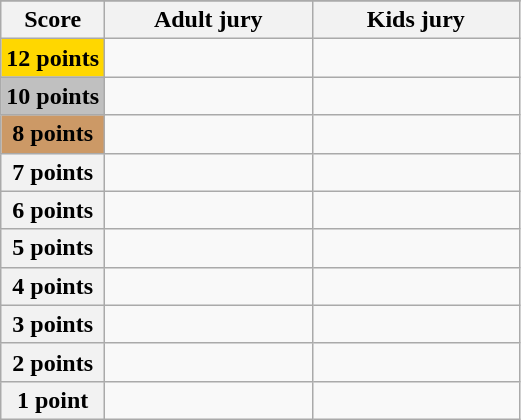<table class="wikitable">
<tr>
</tr>
<tr>
<th scope="col" width="20%">Score</th>
<th scope="col" width="40%">Adult jury</th>
<th scope="col" width="40%">Kids jury</th>
</tr>
<tr>
<th scope="row" style="background:gold">12 points</th>
<td></td>
<td></td>
</tr>
<tr>
<th scope="row" style="background:silver">10 points</th>
<td></td>
<td></td>
</tr>
<tr>
<th scope="row" style="background:#CC9966">8 points</th>
<td></td>
<td></td>
</tr>
<tr>
<th scope="row">7 points</th>
<td></td>
<td></td>
</tr>
<tr>
<th scope="row">6 points</th>
<td></td>
<td></td>
</tr>
<tr>
<th scope="row">5 points</th>
<td></td>
<td></td>
</tr>
<tr>
<th scope="row">4 points</th>
<td></td>
<td></td>
</tr>
<tr>
<th scope="row">3 points</th>
<td></td>
<td></td>
</tr>
<tr>
<th scope="row">2 points</th>
<td></td>
<td></td>
</tr>
<tr>
<th scope="row">1 point</th>
<td></td>
<td></td>
</tr>
</table>
